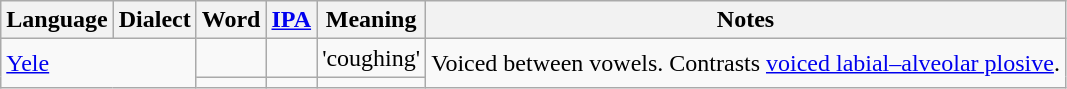<table class="wikitable">
<tr>
<th>Language</th>
<th>Dialect</th>
<th>Word</th>
<th><a href='#'>IPA</a></th>
<th>Meaning</th>
<th>Notes</th>
</tr>
<tr>
<td rowspan="2" colspan="2"><a href='#'>Yele</a></td>
<td></td>
<td></td>
<td>'coughing'</td>
<td rowspan="2">Voiced between vowels. Contrasts <a href='#'>voiced labial–alveolar plosive</a>.</td>
</tr>
<tr>
<td></td>
<td></td>
<td><em></td>
</tr>
</table>
